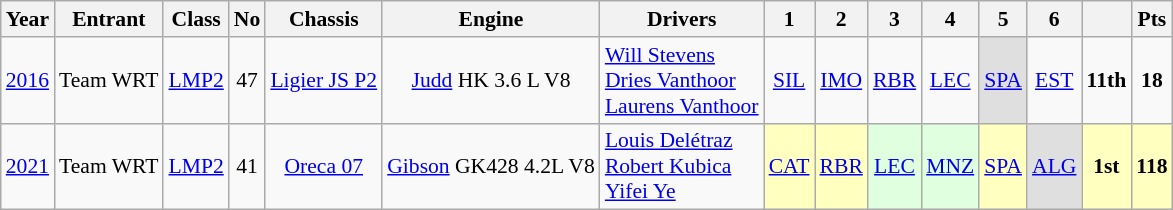<table class="wikitable" style="font-size: 90%; text-align:center">
<tr>
<th>Year</th>
<th>Entrant</th>
<th>Class</th>
<th>No</th>
<th>Chassis</th>
<th>Engine</th>
<th>Drivers</th>
<th>1</th>
<th>2</th>
<th>3</th>
<th>4</th>
<th>5</th>
<th>6</th>
<th></th>
<th>Pts</th>
</tr>
<tr>
<td><a href='#'>2016</a></td>
<td> Team WRT</td>
<td><a href='#'>LMP2</a></td>
<td>47</td>
<td><a href='#'>Ligier JS P2</a></td>
<td><a href='#'>Judd</a> HK 3.6 L V8</td>
<td align="left"> <a href='#'>Will Stevens</a><br> <a href='#'>Dries Vanthoor</a><br> <a href='#'>Laurens Vanthoor</a></td>
<td><a href='#'>SIL</a></td>
<td><a href='#'>IMO</a></td>
<td><a href='#'>RBR</a></td>
<td><a href='#'>LEC</a></td>
<td style="background:#DFDFDF;"><a href='#'>SPA</a><br></td>
<td><a href='#'>EST</a></td>
<td><strong>11th</strong></td>
<td><strong>18</strong></td>
</tr>
<tr>
<td><a href='#'>2021</a></td>
<td> Team WRT</td>
<td><a href='#'>LMP2</a></td>
<td>41</td>
<td><a href='#'>Oreca 07</a></td>
<td><a href='#'>Gibson</a> GK428 4.2L V8</td>
<td align="left"> <a href='#'>Louis Delétraz</a><br> <a href='#'>Robert Kubica</a><br> <a href='#'>Yifei Ye</a></td>
<td style="background:#FFFFBF;"><a href='#'>CAT</a><br></td>
<td style="background:#FFFFBF;"><a href='#'>RBR</a><br></td>
<td style="background:#DFFFDF;"><a href='#'>LEC</a><br></td>
<td style="background:#DFFFDF;"><a href='#'>MNZ</a><br></td>
<td style="background:#FFFFBF;"><a href='#'>SPA</a><br></td>
<td style="background:#DFDFDF;"><a href='#'>ALG</a><br></td>
<td style="background:#ffffbf;"><strong>1st</strong></td>
<td style="background:#ffffbf;"><strong>118</strong></td>
</tr>
</table>
